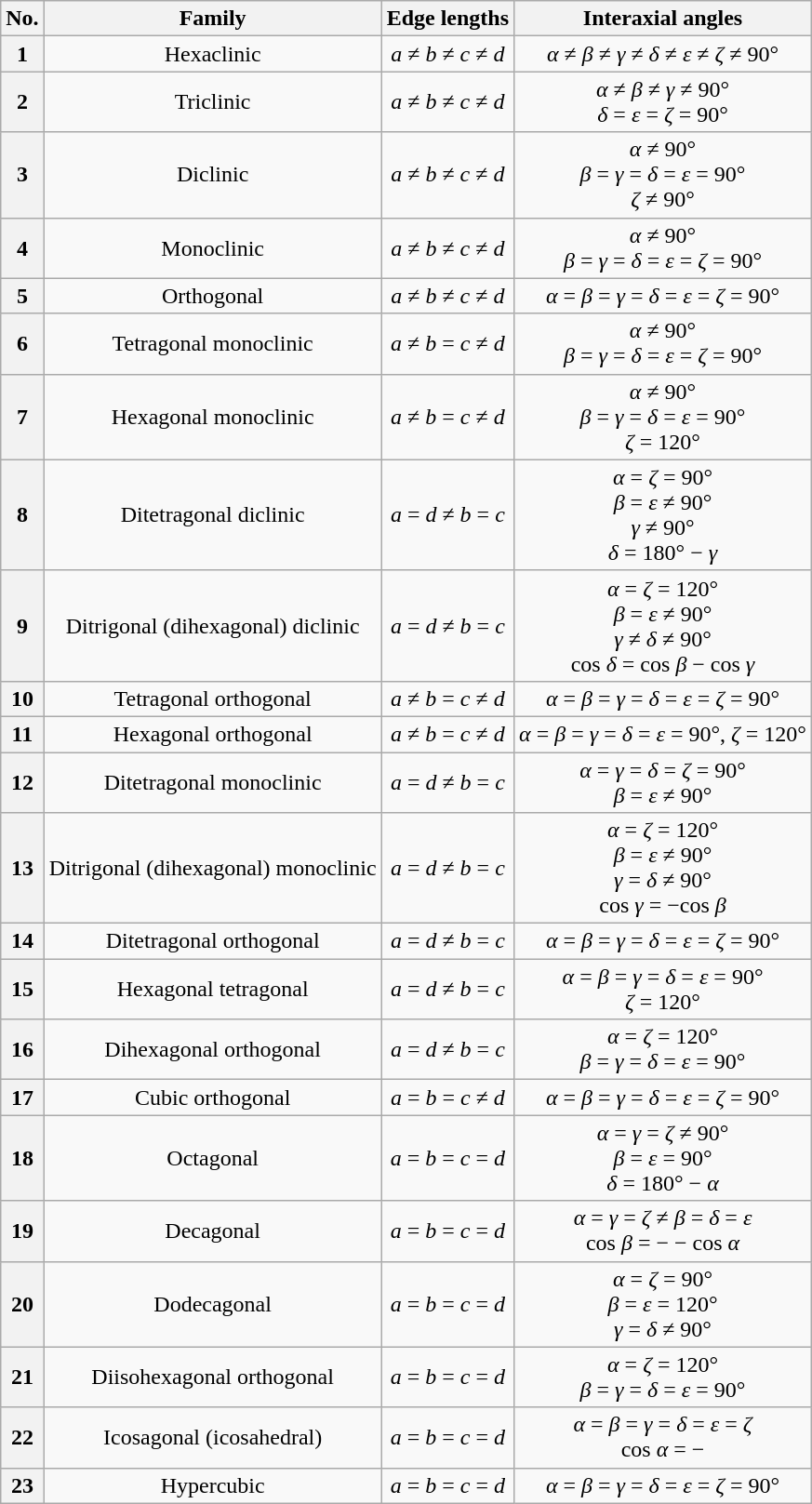<table class="wikitable" style="text-align:center">
<tr>
<th>No.</th>
<th>Family</th>
<th>Edge lengths</th>
<th>Interaxial angles</th>
</tr>
<tr>
<th>1</th>
<td>Hexaclinic</td>
<td><em>a</em> ≠ <em>b</em> ≠ <em>c</em> ≠ <em>d</em></td>
<td><em>α</em> ≠ <em>β</em> ≠ <em>γ</em> ≠ <em>δ</em> ≠ <em>ε</em> ≠ <em>ζ</em> ≠ 90°</td>
</tr>
<tr>
<th>2</th>
<td>Triclinic</td>
<td><em>a</em> ≠ <em>b</em> ≠ <em>c</em> ≠ <em>d</em></td>
<td><em>α</em> ≠ <em>β</em> ≠ <em>γ</em> ≠ 90°<br><em>δ</em> = <em>ε</em> = <em>ζ</em> = 90°</td>
</tr>
<tr>
<th>3</th>
<td>Diclinic</td>
<td><em>a</em> ≠ <em>b</em> ≠ <em>c</em> ≠ <em>d</em></td>
<td><em>α</em> ≠ 90°<br><em>β</em> = <em>γ</em> = <em>δ</em> = <em>ε</em> = 90°<br><em>ζ</em> ≠ 90°</td>
</tr>
<tr>
<th>4</th>
<td>Monoclinic</td>
<td><em>a</em> ≠ <em>b</em> ≠ <em>c</em> ≠ <em>d</em></td>
<td><em>α</em> ≠ 90°<br><em>β</em> = <em>γ</em> = <em>δ</em> = <em>ε</em> = <em>ζ</em> = 90°</td>
</tr>
<tr>
<th>5</th>
<td>Orthogonal</td>
<td><em>a</em> ≠ <em>b</em> ≠ <em>c</em> ≠ <em>d</em></td>
<td><em>α</em> = <em>β</em> = <em>γ</em> = <em>δ</em> = <em>ε</em> = <em>ζ</em> = 90°</td>
</tr>
<tr>
<th>6</th>
<td>Tetragonal monoclinic</td>
<td><em>a</em> ≠ <em>b</em> = <em>c</em> ≠ <em>d</em></td>
<td><em>α</em> ≠ 90°<br><em>β</em> = <em>γ</em> = <em>δ</em> = <em>ε</em> = <em>ζ</em> = 90°</td>
</tr>
<tr>
<th>7</th>
<td>Hexagonal monoclinic</td>
<td><em>a</em> ≠ <em>b</em> = <em>c</em> ≠ <em>d</em></td>
<td><em>α</em> ≠ 90°<br><em>β</em> = <em>γ</em> = <em>δ</em> = <em>ε</em> = 90°<br><em>ζ</em> = 120°</td>
</tr>
<tr>
<th>8</th>
<td>Ditetragonal diclinic</td>
<td><em>a</em> = <em>d</em> ≠ <em>b</em> = <em>c</em></td>
<td><em>α</em> = <em>ζ</em> = 90°<br><em>β</em> = <em>ε</em> ≠ 90°<br><em>γ</em> ≠ 90°<br><em>δ</em> = 180° − <em>γ</em></td>
</tr>
<tr>
<th>9</th>
<td>Ditrigonal (dihexagonal) diclinic</td>
<td><em>a</em> = <em>d</em> ≠ <em>b</em> = <em>c</em></td>
<td><em>α</em> = <em>ζ</em> = 120°<br><em>β</em> = <em>ε</em> ≠ 90°<br><em>γ</em> ≠ <em>δ</em> ≠ 90°<br>cos <em>δ</em> = cos <em>β</em> − cos <em>γ</em></td>
</tr>
<tr>
<th>10</th>
<td>Tetragonal orthogonal</td>
<td><em>a</em> ≠ <em>b</em> = <em>c</em> ≠ <em>d</em></td>
<td><em>α</em> = <em>β</em> = <em>γ</em> = <em>δ</em> = <em>ε</em> = <em>ζ</em> = 90°</td>
</tr>
<tr>
<th>11</th>
<td>Hexagonal orthogonal</td>
<td><em>a</em> ≠ <em>b</em> = <em>c</em> ≠ <em>d</em></td>
<td><em>α</em> = <em>β</em> = <em>γ</em> = <em>δ</em> = <em>ε</em> = 90°, <em>ζ</em> = 120°</td>
</tr>
<tr>
<th>12</th>
<td>Ditetragonal monoclinic</td>
<td><em>a</em> = <em>d</em> ≠ <em>b</em> = <em>c</em></td>
<td><em>α</em> = <em>γ</em> = <em>δ</em> = <em>ζ</em> = 90°<br><em>β</em> = <em>ε</em> ≠ 90°</td>
</tr>
<tr>
<th>13</th>
<td>Ditrigonal (dihexagonal) monoclinic</td>
<td><em>a</em> = <em>d</em> ≠ <em>b</em> = <em>c</em></td>
<td><em>α</em> = <em>ζ</em> = 120°<br><em>β</em> = <em>ε</em> ≠ 90°<br><em>γ</em> = <em>δ</em> ≠ 90°<br>cos <em>γ</em> = −cos <em>β</em></td>
</tr>
<tr>
<th>14</th>
<td>Ditetragonal orthogonal</td>
<td><em>a</em> = <em>d</em> ≠ <em>b</em> = <em>c</em></td>
<td><em>α</em> = <em>β</em> = <em>γ</em> = <em>δ</em> = <em>ε</em> = <em>ζ</em> = 90°</td>
</tr>
<tr>
<th>15</th>
<td>Hexagonal tetragonal</td>
<td><em>a</em> = <em>d</em> ≠ <em>b</em> = <em>c</em></td>
<td><em>α</em> = <em>β</em> = <em>γ</em> = <em>δ</em> = <em>ε</em> = 90°<br><em>ζ</em> = 120°</td>
</tr>
<tr>
<th>16</th>
<td>Dihexagonal orthogonal</td>
<td><em>a</em> = <em>d</em> ≠ <em>b</em> = <em>c</em></td>
<td><em>α</em> = <em>ζ</em> = 120°<br><em>β</em> = <em>γ</em> = <em>δ</em> = <em>ε</em> = 90°</td>
</tr>
<tr>
<th>17</th>
<td>Cubic orthogonal</td>
<td><em>a</em> = <em>b</em> = <em>c</em> ≠ <em>d</em></td>
<td><em>α</em> = <em>β</em> = <em>γ</em> = <em>δ</em> = <em>ε</em> = <em>ζ</em> = 90°</td>
</tr>
<tr>
<th>18</th>
<td>Octagonal</td>
<td><em>a</em> = <em>b</em> = <em>c</em> = <em>d</em></td>
<td><em>α</em> = <em>γ</em> = <em>ζ</em> ≠ 90°<br><em>β</em> = <em>ε</em> = 90°<br><em>δ</em> = 180° − <em>α</em></td>
</tr>
<tr>
<th>19</th>
<td>Decagonal</td>
<td><em>a</em> = <em>b</em> = <em>c</em> = <em>d</em></td>
<td><em>α</em> = <em>γ</em> = <em>ζ</em> ≠ <em>β</em> = <em>δ</em> = <em>ε</em><br>cos <em>β</em> = − − cos <em>α</em></td>
</tr>
<tr>
<th>20</th>
<td>Dodecagonal</td>
<td><em>a</em> = <em>b</em> = <em>c</em> = <em>d</em></td>
<td><em>α</em> = <em>ζ</em> = 90°<br><em>β</em> = <em>ε</em> = 120°<br><em>γ</em> = <em>δ</em> ≠ 90°</td>
</tr>
<tr>
<th>21</th>
<td>Diisohexagonal orthogonal</td>
<td><em>a</em> = <em>b</em> = <em>c</em> = <em>d</em></td>
<td><em>α</em> = <em>ζ</em> = 120°<br><em>β</em> = <em>γ</em> = <em>δ</em> = <em>ε</em> = 90°</td>
</tr>
<tr>
<th>22</th>
<td>Icosagonal (icosahedral)</td>
<td><em>a</em> = <em>b</em> = <em>c</em> = <em>d</em></td>
<td><em>α</em> = <em>β</em> = <em>γ</em> = <em>δ</em> = <em>ε</em> = <em>ζ</em><br>cos <em>α</em> = −</td>
</tr>
<tr>
<th>23</th>
<td>Hypercubic</td>
<td><em>a</em> = <em>b</em> = <em>c</em> = <em>d</em></td>
<td><em>α</em> = <em>β</em> = <em>γ</em> = <em>δ</em> = <em>ε</em> = <em>ζ</em> = 90°</td>
</tr>
</table>
